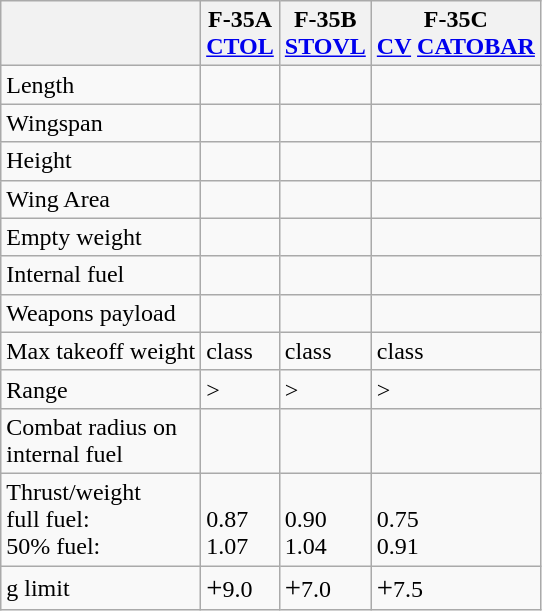<table class="wikitable">
<tr>
<th></th>
<th>F-35A<br><a href='#'>CTOL</a></th>
<th>F-35B<br><a href='#'>STOVL</a></th>
<th>F-35C<br><a href='#'>CV</a> <a href='#'>CATOBAR</a></th>
</tr>
<tr>
<td>Length</td>
<td></td>
<td></td>
<td></td>
</tr>
<tr>
<td>Wingspan</td>
<td></td>
<td></td>
<td></td>
</tr>
<tr>
<td>Height</td>
<td></td>
<td></td>
<td></td>
</tr>
<tr>
<td>Wing Area</td>
<td></td>
<td></td>
<td></td>
</tr>
<tr>
<td>Empty weight</td>
<td></td>
<td></td>
<td></td>
</tr>
<tr>
<td>Internal fuel</td>
<td></td>
<td></td>
<td></td>
</tr>
<tr>
<td>Weapons payload</td>
<td></td>
<td></td>
<td></td>
</tr>
<tr>
<td>Max takeoff weight</td>
<td> class</td>
<td> class</td>
<td> class</td>
</tr>
<tr>
<td>Range</td>
<td>></td>
<td>></td>
<td>></td>
</tr>
<tr>
<td>Combat radius on<br>internal fuel</td>
<td></td>
<td></td>
<td></td>
</tr>
<tr>
<td>Thrust/weight <br> full fuel: <br> 50% fuel:</td>
<td><br>0.87<br>1.07</td>
<td><br>0.90<br>1.04</td>
<td><br>0.75<br>0.91</td>
</tr>
<tr>
<td>g limit</td>
<td><big>+</big>9.0</td>
<td><big>+</big>7.0</td>
<td><big>+</big>7.5</td>
</tr>
</table>
